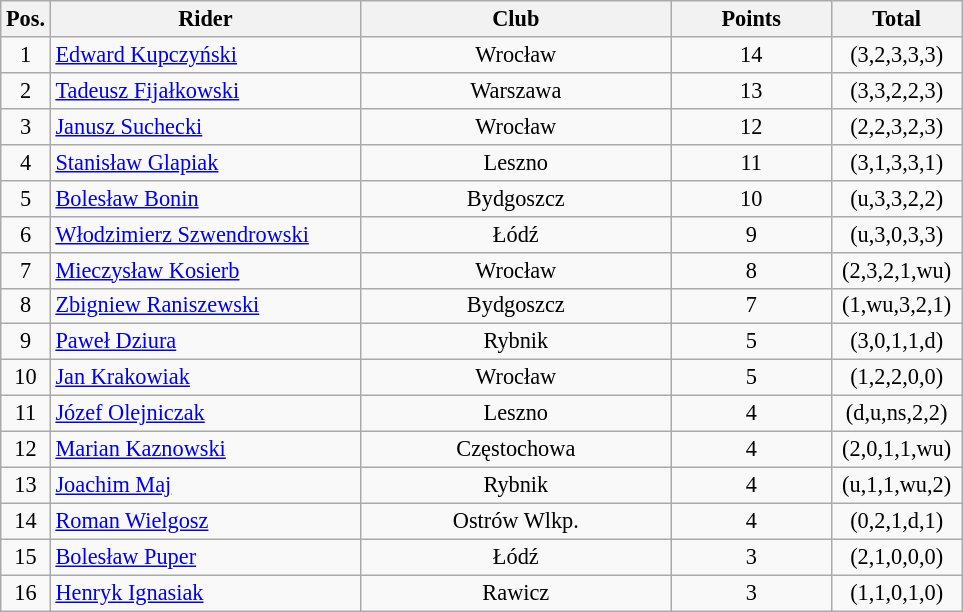<table class=wikitable style="font-size:93%;">
<tr>
<th width=25px>Pos.</th>
<th width=200px>Rider</th>
<th width=200px>Club</th>
<th width=100px>Points</th>
<th width=80px>Total</th>
</tr>
<tr align=center>
<td>1</td>
<td align=left><a href='#'>Edward Kupczyński</a></td>
<td>Wrocław</td>
<td>14</td>
<td>(3,2,3,3,3)</td>
</tr>
<tr align=center>
<td>2</td>
<td align=left><a href='#'>Tadeusz Fijałkowski</a></td>
<td>Warszawa</td>
<td>13</td>
<td>(3,3,2,2,3)</td>
</tr>
<tr align=center>
<td>3</td>
<td align=left><a href='#'>Janusz Suchecki</a></td>
<td>Wrocław</td>
<td>12</td>
<td>(2,2,3,2,3)</td>
</tr>
<tr align=center>
<td>4</td>
<td align=left><a href='#'>Stanisław Glapiak</a></td>
<td>Leszno</td>
<td>11</td>
<td>(3,1,3,3,1)</td>
</tr>
<tr align=center>
<td>5</td>
<td align=left><a href='#'>Bolesław Bonin</a></td>
<td>Bydgoszcz</td>
<td>10</td>
<td>(u,3,3,2,2)</td>
</tr>
<tr align=center>
<td>6</td>
<td align=left><a href='#'>Włodzimierz Szwendrowski</a></td>
<td>Łódź</td>
<td>9</td>
<td>(u,3,0,3,3)</td>
</tr>
<tr align=center>
<td>7</td>
<td align=left><a href='#'>Mieczysław Kosierb</a></td>
<td>Wrocław</td>
<td>8</td>
<td>(2,3,2,1,wu)</td>
</tr>
<tr align=center>
<td>8</td>
<td align=left><a href='#'>Zbigniew Raniszewski</a></td>
<td>Bydgoszcz</td>
<td>7</td>
<td>(1,wu,3,2,1)</td>
</tr>
<tr align=center>
<td>9</td>
<td align=left><a href='#'>Paweł Dziura</a></td>
<td>Rybnik</td>
<td>5</td>
<td>(3,0,1,1,d)</td>
</tr>
<tr align=center>
<td>10</td>
<td align=left><a href='#'>Jan Krakowiak</a></td>
<td>Wrocław</td>
<td>5</td>
<td>(1,2,2,0,0)</td>
</tr>
<tr align=center>
<td>11</td>
<td align=left><a href='#'>Józef Olejniczak</a></td>
<td>Leszno</td>
<td>4</td>
<td>(d,u,ns,2,2)</td>
</tr>
<tr align=center>
<td>12</td>
<td align=left><a href='#'>Marian Kaznowski</a></td>
<td>Częstochowa</td>
<td>4</td>
<td>(2,0,1,1,wu)</td>
</tr>
<tr align=center>
<td>13</td>
<td align=left><a href='#'>Joachim Maj</a></td>
<td>Rybnik</td>
<td>4</td>
<td>(u,1,1,wu,2)</td>
</tr>
<tr align=center>
<td>14</td>
<td align=left><a href='#'>Roman Wielgosz</a></td>
<td>Ostrów Wlkp.</td>
<td>4</td>
<td>(0,2,1,d,1)</td>
</tr>
<tr align=center>
<td>15</td>
<td align=left><a href='#'>Bolesław Puper</a></td>
<td>Łódź</td>
<td>3</td>
<td>(2,1,0,0,0)</td>
</tr>
<tr align=center>
<td>16</td>
<td align=left><a href='#'>Henryk Ignasiak</a></td>
<td>Rawicz</td>
<td>3</td>
<td>(1,1,0,1,0)</td>
</tr>
</table>
